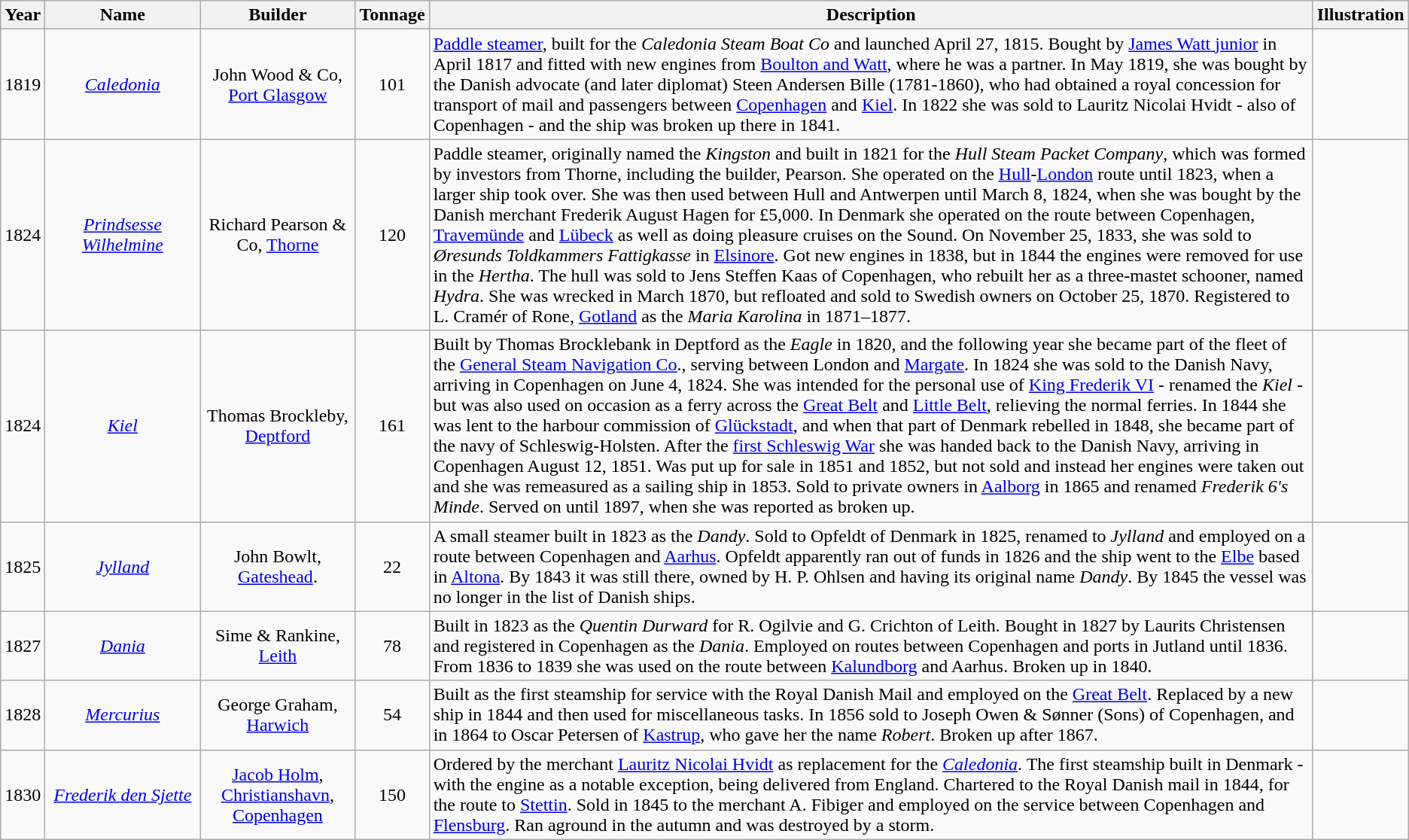<table class="wikitable" style="text-align:center">
<tr>
<th>Year</th>
<th style="width:130px">Name</th>
<th style="width:130px">Builder</th>
<th>Tonnage</th>
<th>Description</th>
<th>Illustration</th>
</tr>
<tr>
<td>1819</td>
<td><a href='#'><em>Caledonia</em></a></td>
<td>John Wood & Co, <a href='#'>Port Glasgow</a></td>
<td>101</td>
<td Align="left"><a href='#'>Paddle steamer</a>, built for the <em>Caledonia Steam Boat Co</em> and launched April 27, 1815. Bought by <a href='#'>James Watt junior</a> in April 1817 and fitted with new engines from <a href='#'>Boulton and Watt</a>, where he was a partner. In May 1819, she was bought by the Danish advocate (and later diplomat) Steen Andersen Bille (1781-1860), who had obtained a royal concession for transport of mail and passengers between <a href='#'>Copenhagen</a> and <a href='#'>Kiel</a>. In 1822 she was sold to Lauritz Nicolai Hvidt - also of Copenhagen - and the ship was broken up there in 1841.</td>
<td></td>
</tr>
<tr>
<td>1824</td>
<td><a href='#'><em>Prindsesse Wilhelmine</em></a></td>
<td>Richard Pearson & Co, <a href='#'>Thorne</a></td>
<td>120</td>
<td Align="left">Paddle steamer, originally named the <em>Kingston</em> and built in 1821 for the <em>Hull Steam Packet Company</em>, which was formed by investors from Thorne, including the builder, Pearson. She operated on the <a href='#'>Hull</a>-<a href='#'>London</a> route until 1823, when a larger ship took over. She was then used between Hull and Antwerpen until March 8, 1824, when she was bought by the Danish merchant Frederik August Hagen for £5,000. In Denmark she operated on the route between Copenhagen, <a href='#'>Travemünde</a> and <a href='#'>Lübeck</a> as well as doing pleasure cruises on the Sound. On November 25, 1833, she was sold to <em>Øresunds Toldkammers Fattigkasse</em> in <a href='#'>Elsinore</a>. Got new engines in 1838, but in 1844 the engines were removed for use in the <em>Hertha</em>. The hull was sold to Jens Steffen Kaas of Copenhagen, who rebuilt her as a three-mastet schooner, named <em>Hydra</em>. She was wrecked in March 1870, but refloated and sold to Swedish owners on October 25, 1870. Registered to L. Cramér of Rone, <a href='#'>Gotland</a> as the <em>Maria Karolina</em> in 1871–1877.</td>
<td></td>
</tr>
<tr>
<td>1824</td>
<td><a href='#'><em>Kiel</em></a></td>
<td>Thomas Brockleby, <a href='#'>Deptford</a></td>
<td>161</td>
<td Align="left">Built by Thomas Brocklebank in Deptford as the <em>Eagle</em> in 1820, and the following year she became part of the fleet of the <a href='#'>General Steam Navigation Co</a>., serving between London and <a href='#'>Margate</a>. In 1824 she was sold to the Danish Navy, arriving in Copenhagen on June 4, 1824. She was intended for the personal use of <a href='#'>King Frederik VI</a> - renamed the <em>Kiel</em> - but was also used on occasion as a ferry across the <a href='#'>Great Belt</a> and <a href='#'>Little Belt</a>, relieving the normal ferries. In 1844 she was lent to the harbour commission of <a href='#'>Glückstadt</a>, and when that part of Denmark rebelled in 1848, she became part of the navy of Schleswig-Holsten. After the <a href='#'>first Schleswig War</a> she was handed back to the Danish Navy, arriving in Copenhagen August 12, 1851. Was put up for sale in 1851 and 1852, but not sold and instead her engines were taken out and she was remeasured as a sailing ship in 1853. Sold to private owners in <a href='#'>Aalborg</a> in 1865 and renamed <em>Frederik 6's Minde</em>. Served on until 1897, when she was reported as broken up.</td>
<td></td>
</tr>
<tr>
<td>1825</td>
<td><a href='#'><em>Jylland</em></a></td>
<td>John Bowlt, <a href='#'>Gateshead</a>.</td>
<td>22</td>
<td Align="left">A small steamer built in 1823 as the <em>Dandy</em>. Sold to Opfeldt of Denmark in 1825, renamed to <em>Jylland</em> and employed on a route between Copenhagen and <a href='#'>Aarhus</a>. Opfeldt apparently ran out of funds in 1826 and the ship went to the <a href='#'>Elbe</a> based in <a href='#'>Altona</a>. By 1843 it was still there, owned by H. P. Ohlsen and having its original name <em>Dandy</em>. By 1845 the vessel was no longer in the list of Danish ships.</td>
<td></td>
</tr>
<tr>
<td>1827</td>
<td><a href='#'><em>Dania</em></a></td>
<td>Sime & Rankine, <a href='#'>Leith</a></td>
<td>78</td>
<td Align="left">Built in 1823 as the <em>Quentin Durward</em> for R. Ogilvie and G. Crichton of Leith. Bought in 1827 by Laurits Christensen and registered in Copenhagen as the <em>Dania</em>. Employed on routes between Copenhagen and ports in Jutland until 1836. From 1836 to 1839 she was used on the route between <a href='#'>Kalundborg</a> and Aarhus. Broken up in 1840.</td>
<td></td>
</tr>
<tr>
<td>1828</td>
<td><a href='#'><em>Mercurius</em></a></td>
<td>George Graham, <a href='#'>Harwich</a></td>
<td>54</td>
<td Align="left">Built as the first steamship for service with the Royal Danish Mail and employed on the <a href='#'>Great Belt</a>. Replaced by a new ship in 1844 and then used for miscellaneous tasks. In 1856 sold to Joseph Owen & Sønner (Sons) of Copenhagen, and in 1864 to Oscar Petersen of <a href='#'>Kastrup</a>, who gave her the name <em>Robert</em>. Broken up after 1867.</td>
<td></td>
</tr>
<tr>
<td>1830</td>
<td><em><a href='#'>Frederik den Sjette</a></em></td>
<td><a href='#'>Jacob Holm</a>, <a href='#'>Christianshavn</a>, <a href='#'>Copenhagen</a></td>
<td>150</td>
<td Align="left">Ordered by the merchant <a href='#'>Lauritz Nicolai Hvidt</a> as replacement for the <em><a href='#'>Caledonia</a></em>. The first steamship built in Denmark - with the engine as a notable exception, being delivered from England. Chartered to the Royal Danish mail in 1844, for the route to <a href='#'>Stettin</a>. Sold in 1845 to the merchant A. Fibiger and employed on the service between Copenhagen and <a href='#'>Flensburg</a>. Ran aground in the autumn and was destroyed by a storm.</td>
<td></td>
</tr>
</table>
